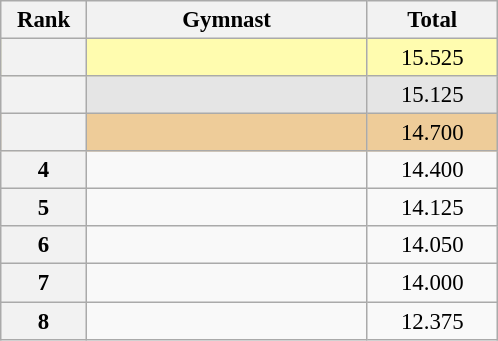<table class="wikitable sortable" style="text-align:center; font-size:95%">
<tr>
<th scope="col" style="width:50px;">Rank</th>
<th scope="col" style="width:180px;">Gymnast</th>
<th scope="col" style="width:80px;">Total</th>
</tr>
<tr style="background:#fffcaf;">
<th scope=row style="text-align:center"></th>
<td style="text-align:left;"></td>
<td>15.525</td>
</tr>
<tr style="background:#e5e5e5;">
<th scope=row style="text-align:center"></th>
<td style="text-align:left;"></td>
<td>15.125</td>
</tr>
<tr style="background:#ec9;">
<th scope=row style="text-align:center"></th>
<td style="text-align:left;"></td>
<td>14.700</td>
</tr>
<tr>
<th scope=row style="text-align:center">4</th>
<td style="text-align:left;"></td>
<td>14.400</td>
</tr>
<tr>
<th scope=row style="text-align:center">5</th>
<td style="text-align:left;"></td>
<td>14.125</td>
</tr>
<tr>
<th scope=row style="text-align:center">6</th>
<td style="text-align:left;"></td>
<td>14.050</td>
</tr>
<tr>
<th scope=row style="text-align:center">7</th>
<td style="text-align:left;"></td>
<td>14.000</td>
</tr>
<tr>
<th scope=row style="text-align:center">8</th>
<td style="text-align:left;"></td>
<td>12.375</td>
</tr>
</table>
